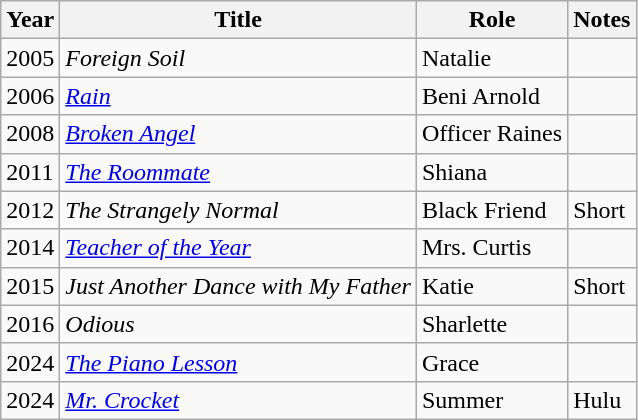<table class="wikitable sortable">
<tr>
<th>Year</th>
<th>Title</th>
<th>Role</th>
<th class="unsortable">Notes</th>
</tr>
<tr>
<td>2005</td>
<td><em>Foreign Soil</em></td>
<td>Natalie</td>
<td></td>
</tr>
<tr>
<td>2006</td>
<td><em><a href='#'>Rain</a></em></td>
<td>Beni Arnold</td>
<td></td>
</tr>
<tr>
<td>2008</td>
<td><em><a href='#'>Broken Angel</a></em></td>
<td>Officer Raines</td>
<td></td>
</tr>
<tr>
<td>2011</td>
<td><em><a href='#'>The Roommate</a></em></td>
<td>Shiana</td>
<td></td>
</tr>
<tr>
<td>2012</td>
<td><em>The Strangely Normal</em></td>
<td>Black Friend</td>
<td>Short</td>
</tr>
<tr>
<td>2014</td>
<td><em><a href='#'>Teacher of the Year</a></em></td>
<td>Mrs. Curtis</td>
<td></td>
</tr>
<tr>
<td>2015</td>
<td><em>Just Another Dance with My Father</em></td>
<td>Katie</td>
<td>Short</td>
</tr>
<tr>
<td>2016</td>
<td><em>Odious</em></td>
<td>Sharlette</td>
<td></td>
</tr>
<tr>
<td>2024</td>
<td><em><a href='#'>The Piano Lesson</a></em></td>
<td>Grace</td>
<td></td>
</tr>
<tr>
<td>2024</td>
<td><em><a href='#'>Mr. Crocket</a></em></td>
<td>Summer</td>
<td>Hulu</td>
</tr>
</table>
